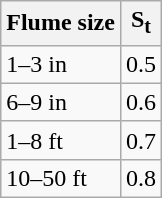<table class="wikitable">
<tr>
<th>Flume size</th>
<th>S<sub>t</sub></th>
</tr>
<tr>
<td>1–3 in</td>
<td>0.5</td>
</tr>
<tr>
<td>6–9 in</td>
<td>0.6</td>
</tr>
<tr>
<td>1–8 ft</td>
<td>0.7</td>
</tr>
<tr>
<td>10–50 ft</td>
<td>0.8</td>
</tr>
</table>
